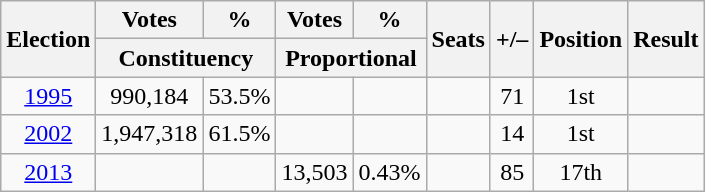<table class="wikitable" style="text-align:center">
<tr>
<th rowspan="2">Election</th>
<th>Votes</th>
<th>%</th>
<th>Votes</th>
<th>%</th>
<th rowspan="2"><strong>Seats</strong></th>
<th rowspan="2">+/–</th>
<th rowspan="2"><strong>Position</strong></th>
<th rowspan="2"><strong>Result</strong></th>
</tr>
<tr>
<th colspan="2"><strong>Constituency</strong></th>
<th colspan="2"><strong>Proportional</strong></th>
</tr>
<tr>
<td><a href='#'>1995</a></td>
<td>990,184</td>
<td>53.5%</td>
<td></td>
<td></td>
<td></td>
<td> 71</td>
<td> 1st</td>
<td></td>
</tr>
<tr>
<td><a href='#'>2002</a></td>
<td>1,947,318</td>
<td>61.5%</td>
<td></td>
<td></td>
<td></td>
<td> 14</td>
<td> 1st</td>
<td></td>
</tr>
<tr>
<td><a href='#'>2013</a></td>
<td></td>
<td></td>
<td>13,503</td>
<td>0.43%</td>
<td></td>
<td> 85</td>
<td> 17th</td>
<td></td>
</tr>
</table>
